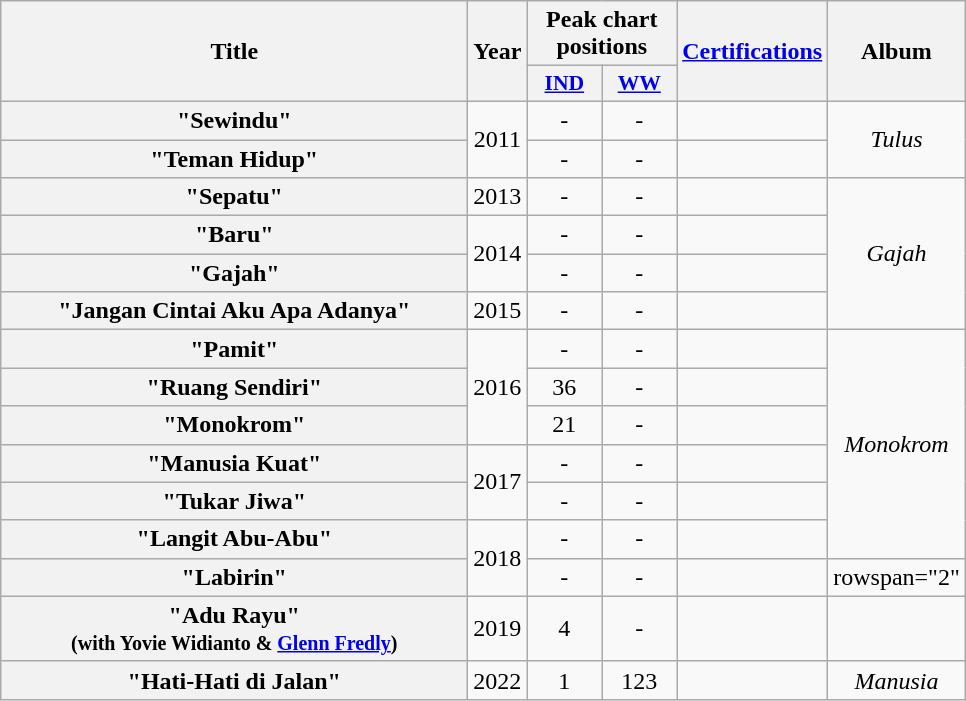<table class="wikitable plainrowheaders" style="text-align:center;">
<tr>
<th scope="col" rowspan="2" style="width:19em;">Title</th>
<th scope="col" rowspan="2" style="width:1em;">Year</th>
<th scope="col" colspan="2">Peak chart positions</th>
<th scope="col" rowspan="2"><a href='#'>Certifications</a></th>
<th scope="col" rowspan="2">Album</th>
</tr>
<tr>
<th scope="col" style="width:3em;font-size:90%;"><a href='#'>IND</a><br></th>
<th scope="col" style="width:3em;font-size:90%;"><a href='#'>WW</a><br></th>
</tr>
<tr>
<th scope="row">"Sewindu"</th>
<td rowspan="2">2011</td>
<td>-</td>
<td>-</td>
<td></td>
<td rowspan="2"><em>Tulus</em></td>
</tr>
<tr>
<th scope="row">"Teman Hidup"</th>
<td>-</td>
<td>-</td>
<td></td>
</tr>
<tr>
<th scope="row">"Sepatu"</th>
<td>2013</td>
<td>-</td>
<td>-</td>
<td></td>
<td rowspan="4"><em>Gajah</em></td>
</tr>
<tr>
<th scope="row">"Baru"</th>
<td rowspan="2">2014</td>
<td>-</td>
<td>-</td>
<td></td>
</tr>
<tr>
<th scope="row">"Gajah"</th>
<td>-</td>
<td>-</td>
<td></td>
</tr>
<tr>
<th scope="row">"Jangan Cintai Aku Apa Adanya"</th>
<td>2015</td>
<td>-</td>
<td>-</td>
<td></td>
</tr>
<tr>
<th scope="row">"Pamit"</th>
<td rowspan="3">2016</td>
<td>-</td>
<td>-</td>
<td></td>
<td rowspan="6"><em>Monokrom</em></td>
</tr>
<tr>
<th scope="row">"Ruang Sendiri"</th>
<td>36</td>
<td>-</td>
<td></td>
</tr>
<tr>
<th scope="row">"Monokrom"</th>
<td>21</td>
<td>-</td>
<td></td>
</tr>
<tr>
<th scope="row">"Manusia Kuat"</th>
<td rowspan="2">2017</td>
<td>-</td>
<td>-</td>
<td></td>
</tr>
<tr>
<th scope="row">"Tukar Jiwa"</th>
<td>-</td>
<td>-</td>
<td></td>
</tr>
<tr>
<th scope="row">"Langit Abu-Abu"</th>
<td rowspan="2">2018</td>
<td>-</td>
<td>-</td>
<td></td>
</tr>
<tr>
<th scope="row">"Labirin"</th>
<td>-</td>
<td>-</td>
<td></td>
<td>rowspan="2" </td>
</tr>
<tr>
<th scope="row">"Adu Rayu" <br><small>(with Yovie Widianto & <a href='#'>Glenn Fredly</a>)</small></th>
<td>2019</td>
<td>4</td>
<td>-</td>
<td></td>
</tr>
<tr>
<th scope="row">"Hati-Hati di Jalan"</th>
<td>2022</td>
<td>1</td>
<td>123</td>
<td></td>
<td><em>Manusia</em></td>
</tr>
</table>
